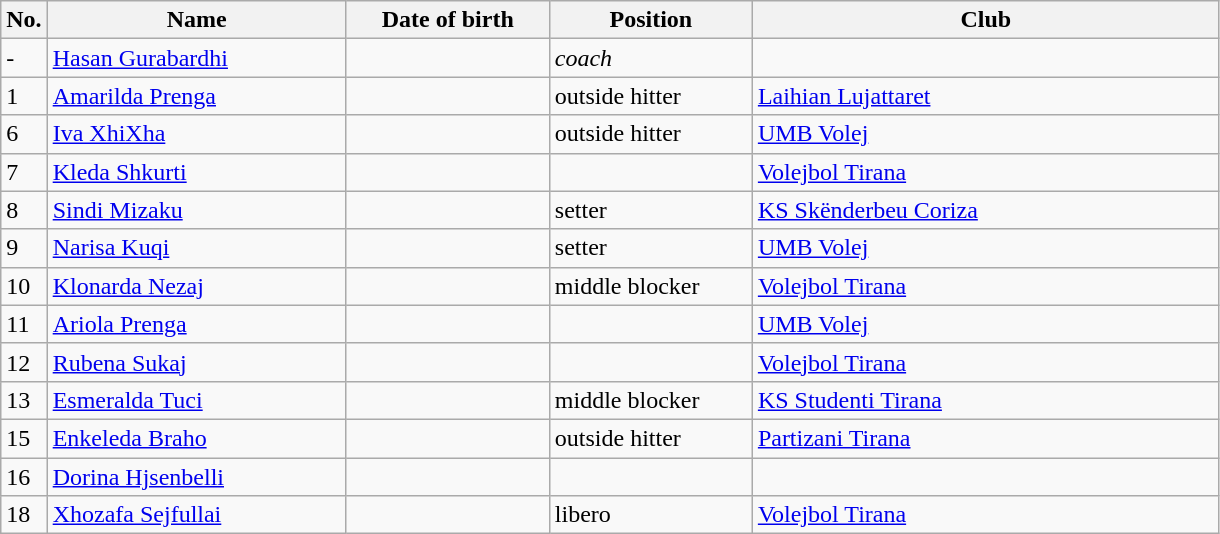<table class=wikitable sortable style=font-size:100%; text-align:center;>
<tr>
<th>No.</th>
<th style=width:12em>Name</th>
<th style=width:8em>Date of birth</th>
<th style=width:8em>Position</th>
<th style=width:19em>Club</th>
</tr>
<tr>
<td>-</td>
<td><a href='#'>Hasan Gurabardhi</a></td>
<td></td>
<td><em>coach</em></td>
<td></td>
</tr>
<tr>
<td>1</td>
<td><a href='#'>Amarilda Prenga</a></td>
<td></td>
<td>outside hitter</td>
<td> <a href='#'>Laihian Lujattaret</a></td>
</tr>
<tr>
<td>6</td>
<td><a href='#'>Iva XhiXha</a></td>
<td></td>
<td>outside hitter</td>
<td> <a href='#'>UMB Volej</a></td>
</tr>
<tr>
<td>7</td>
<td><a href='#'>Kleda Shkurti</a></td>
<td></td>
<td></td>
<td> <a href='#'>Volejbol Tirana</a></td>
</tr>
<tr>
<td>8</td>
<td><a href='#'>Sindi Mizaku</a></td>
<td></td>
<td>setter</td>
<td> <a href='#'>KS Skënderbeu Coriza</a></td>
</tr>
<tr>
<td>9</td>
<td><a href='#'>Narisa Kuqi</a></td>
<td></td>
<td>setter</td>
<td> <a href='#'>UMB Volej</a></td>
</tr>
<tr>
<td>10</td>
<td><a href='#'>Klonarda Nezaj</a></td>
<td></td>
<td>middle blocker</td>
<td> <a href='#'>Volejbol Tirana</a></td>
</tr>
<tr>
<td>11</td>
<td><a href='#'>Ariola Prenga</a></td>
<td></td>
<td></td>
<td> <a href='#'>UMB Volej</a></td>
</tr>
<tr>
<td>12</td>
<td><a href='#'>Rubena Sukaj</a></td>
<td></td>
<td></td>
<td> <a href='#'>Volejbol Tirana</a></td>
</tr>
<tr>
<td>13</td>
<td><a href='#'>Esmeralda Tuci</a></td>
<td></td>
<td>middle blocker</td>
<td> <a href='#'>KS Studenti Tirana</a></td>
</tr>
<tr>
<td>15</td>
<td><a href='#'>Enkeleda Braho</a></td>
<td></td>
<td>outside hitter</td>
<td> <a href='#'>Partizani Tirana</a></td>
</tr>
<tr>
<td>16</td>
<td><a href='#'>Dorina Hjsenbelli</a></td>
<td></td>
<td></td>
<td></td>
</tr>
<tr>
<td>18</td>
<td><a href='#'>Xhozafa Sejfullai</a></td>
<td></td>
<td>libero</td>
<td> <a href='#'>Volejbol Tirana</a></td>
</tr>
</table>
